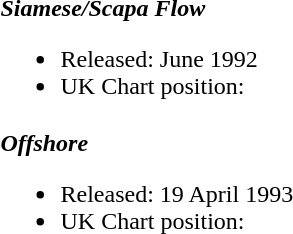<table>
<tr>
<td align="left"><strong><em>Siamese/Scapa Flow</em></strong><br><ul><li>Released: June 1992</li><li>UK Chart position:</li></ul></td>
</tr>
<tr>
<td align="left"><strong><em>Offshore</em></strong><br><ul><li>Released: 19 April 1993</li><li>UK Chart position:</li></ul></td>
</tr>
</table>
